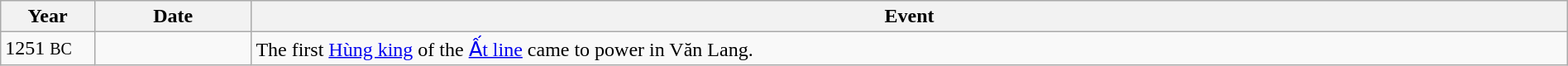<table class="wikitable" width="100%">
<tr>
<th style="width:6%">Year</th>
<th style="width:10%">Date</th>
<th>Event</th>
</tr>
<tr>
<td>1251 <small>BC</small></td>
<td></td>
<td>The first <a href='#'>Hùng king</a> of the <a href='#'>Ất line</a> came to power in Văn Lang.</td>
</tr>
</table>
